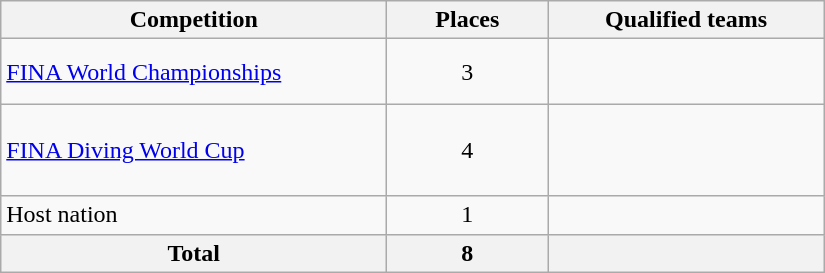<table class="wikitable" width=550>
<tr>
<th width=250>Competition</th>
<th width=100>Places</th>
<th>Qualified teams</th>
</tr>
<tr>
<td><a href='#'>FINA World Championships</a></td>
<td align=center>3</td>
<td><br><br></td>
</tr>
<tr>
<td><a href='#'>FINA Diving World Cup</a></td>
<td align=center>4</td>
<td><br><br><br></td>
</tr>
<tr>
<td>Host nation</td>
<td align=center>1</td>
<td></td>
</tr>
<tr>
<th>Total</th>
<th>8</th>
<th></th>
</tr>
</table>
